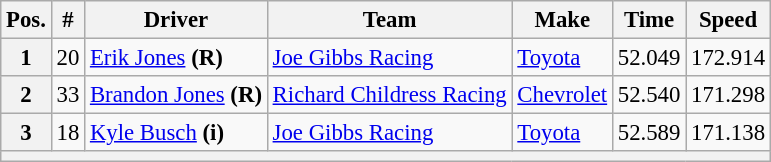<table class="wikitable" style="font-size:95%">
<tr>
<th>Pos.</th>
<th>#</th>
<th>Driver</th>
<th>Team</th>
<th>Make</th>
<th>Time</th>
<th>Speed</th>
</tr>
<tr>
<th>1</th>
<td>20</td>
<td><a href='#'>Erik Jones</a> <strong>(R)</strong></td>
<td><a href='#'>Joe Gibbs Racing</a></td>
<td><a href='#'>Toyota</a></td>
<td>52.049</td>
<td>172.914</td>
</tr>
<tr>
<th>2</th>
<td>33</td>
<td><a href='#'>Brandon Jones</a> <strong>(R)</strong></td>
<td><a href='#'>Richard Childress Racing</a></td>
<td><a href='#'>Chevrolet</a></td>
<td>52.540</td>
<td>171.298</td>
</tr>
<tr>
<th>3</th>
<td>18</td>
<td><a href='#'>Kyle Busch</a> <strong>(i)</strong></td>
<td><a href='#'>Joe Gibbs Racing</a></td>
<td><a href='#'>Toyota</a></td>
<td>52.589</td>
<td>171.138</td>
</tr>
<tr>
<th colspan="7"></th>
</tr>
</table>
